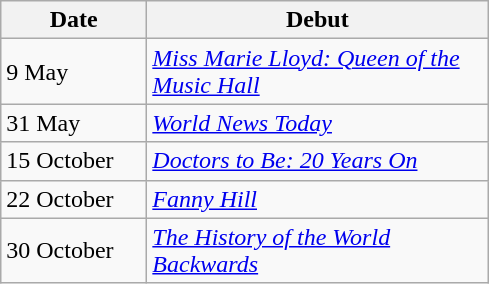<table class="wikitable">
<tr>
<th width=90>Date</th>
<th width=220>Debut</th>
</tr>
<tr>
<td>9 May</td>
<td><em><a href='#'>Miss Marie Lloyd: Queen of the Music Hall</a></em></td>
</tr>
<tr>
<td>31 May</td>
<td><em><a href='#'>World News Today</a></em></td>
</tr>
<tr>
<td>15 October</td>
<td><em><a href='#'>Doctors to Be: 20 Years On</a></em></td>
</tr>
<tr>
<td>22 October</td>
<td><em><a href='#'>Fanny Hill</a></em></td>
</tr>
<tr>
<td>30 October</td>
<td><em><a href='#'>The History of the World Backwards</a></em></td>
</tr>
</table>
